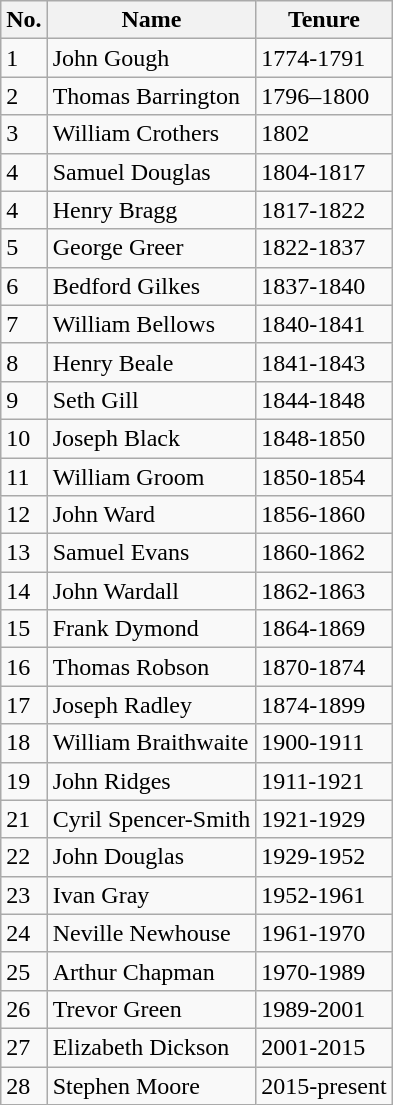<table class="wikitable">
<tr>
<th>No.</th>
<th>Name</th>
<th>Tenure</th>
</tr>
<tr>
<td>1</td>
<td>John Gough</td>
<td>1774-1791</td>
</tr>
<tr>
<td>2</td>
<td>Thomas Barrington</td>
<td>1796–1800</td>
</tr>
<tr>
<td>3</td>
<td>William Crothers</td>
<td>1802</td>
</tr>
<tr>
<td>4</td>
<td>Samuel Douglas</td>
<td>1804-1817</td>
</tr>
<tr>
<td>4</td>
<td>Henry Bragg</td>
<td>1817-1822</td>
</tr>
<tr>
<td>5</td>
<td>George Greer</td>
<td>1822-1837</td>
</tr>
<tr>
<td>6</td>
<td>Bedford Gilkes</td>
<td>1837-1840</td>
</tr>
<tr>
<td>7</td>
<td>William Bellows</td>
<td>1840-1841</td>
</tr>
<tr>
<td>8</td>
<td>Henry Beale</td>
<td>1841-1843</td>
</tr>
<tr>
<td>9</td>
<td>Seth Gill</td>
<td>1844-1848</td>
</tr>
<tr>
<td>10</td>
<td>Joseph Black</td>
<td>1848-1850</td>
</tr>
<tr>
<td>11</td>
<td>William Groom</td>
<td>1850-1854</td>
</tr>
<tr>
<td>12</td>
<td>John Ward</td>
<td>1856-1860</td>
</tr>
<tr>
<td>13</td>
<td>Samuel Evans</td>
<td>1860-1862</td>
</tr>
<tr>
<td>14</td>
<td>John Wardall</td>
<td>1862-1863</td>
</tr>
<tr>
<td>15</td>
<td>Frank Dymond</td>
<td>1864-1869</td>
</tr>
<tr>
<td>16</td>
<td>Thomas Robson</td>
<td>1870-1874</td>
</tr>
<tr>
<td>17</td>
<td>Joseph Radley</td>
<td>1874-1899</td>
</tr>
<tr>
<td>18</td>
<td>William Braithwaite</td>
<td>1900-1911</td>
</tr>
<tr>
<td>19</td>
<td>John Ridges</td>
<td>1911-1921</td>
</tr>
<tr>
<td>21</td>
<td>Cyril Spencer-Smith</td>
<td>1921-1929</td>
</tr>
<tr>
<td>22</td>
<td>John Douglas</td>
<td>1929-1952</td>
</tr>
<tr>
<td>23</td>
<td>Ivan Gray</td>
<td>1952-1961</td>
</tr>
<tr>
<td>24</td>
<td>Neville Newhouse</td>
<td>1961-1970</td>
</tr>
<tr>
<td>25</td>
<td>Arthur Chapman</td>
<td>1970-1989</td>
</tr>
<tr>
<td>26</td>
<td>Trevor Green</td>
<td>1989-2001</td>
</tr>
<tr>
<td>27</td>
<td>Elizabeth Dickson</td>
<td>2001-2015</td>
</tr>
<tr>
<td>28</td>
<td>Stephen Moore</td>
<td>2015-present</td>
</tr>
</table>
